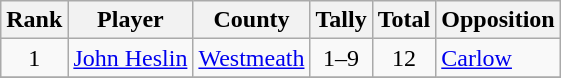<table class="wikitable">
<tr>
<th>Rank</th>
<th>Player</th>
<th>County</th>
<th class="unsortable">Tally</th>
<th>Total</th>
<th>Opposition</th>
</tr>
<tr>
<td rowspan=1 align=center>1</td>
<td><a href='#'>John Heslin</a></td>
<td> <a href='#'>Westmeath</a></td>
<td align=center>1–9</td>
<td align=center>12</td>
<td> <a href='#'>Carlow</a></td>
</tr>
<tr>
</tr>
</table>
